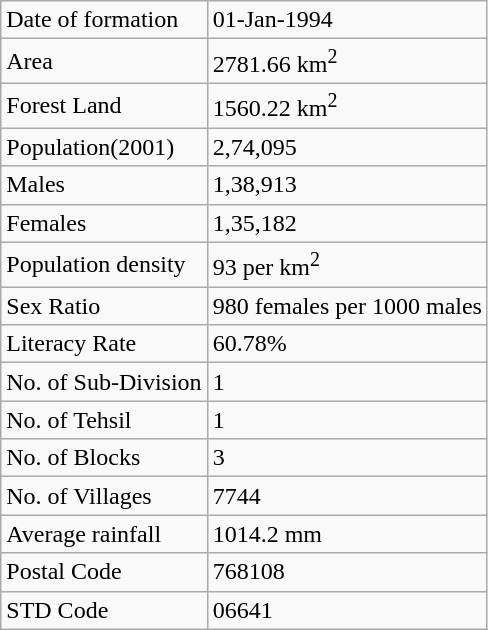<table class="wikitable">
<tr>
<td>Date of formation</td>
<td>01-Jan-1994</td>
</tr>
<tr>
<td>Area</td>
<td>2781.66 km<sup>2</sup></td>
</tr>
<tr>
<td>Forest Land</td>
<td>1560.22 km<sup>2</sup></td>
</tr>
<tr>
<td>Population(2001)</td>
<td>2,74,095</td>
</tr>
<tr>
<td>Males</td>
<td>1,38,913</td>
</tr>
<tr>
<td>Females</td>
<td>1,35,182</td>
</tr>
<tr>
<td>Population density</td>
<td>93 per km<sup>2</sup></td>
</tr>
<tr>
<td>Sex Ratio</td>
<td>980 females per 1000 males</td>
</tr>
<tr>
<td>Literacy Rate</td>
<td>60.78%</td>
</tr>
<tr>
<td>No. of Sub-Division</td>
<td>1</td>
</tr>
<tr>
<td>No. of Tehsil</td>
<td>1</td>
</tr>
<tr>
<td>No. of Blocks</td>
<td>3</td>
</tr>
<tr>
<td>No. of Villages</td>
<td>7744</td>
</tr>
<tr>
<td>Average rainfall</td>
<td>1014.2 mm</td>
</tr>
<tr>
<td>Postal Code</td>
<td>768108</td>
</tr>
<tr>
<td>STD Code</td>
<td>06641</td>
</tr>
</table>
